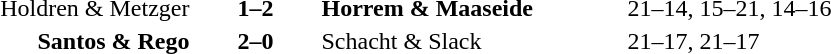<table>
<tr>
<th width=200></th>
<th width=80></th>
<th width=200></th>
<th width=220></th>
</tr>
<tr>
<td align=right>Holdren & Metzger</td>
<td align=center><strong>1–2</strong></td>
<td align=left><strong>Horrem & Maaseide</strong></td>
<td>21–14, 15–21, 14–16</td>
</tr>
<tr>
<td align=right><strong>Santos & Rego</strong></td>
<td align=center><strong>2–0</strong></td>
<td align=left>Schacht & Slack</td>
<td>21–17, 21–17</td>
</tr>
</table>
